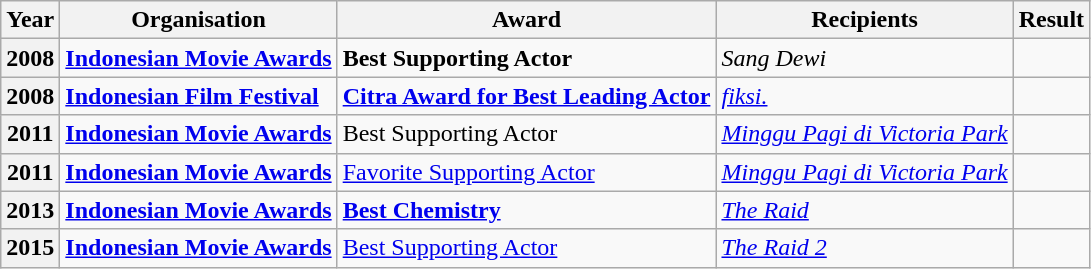<table class="wikitable sortable">
<tr>
<th>Year</th>
<th>Organisation</th>
<th>Award</th>
<th>Recipients</th>
<th>Result</th>
</tr>
<tr>
<th>2008</th>
<td><strong><a href='#'>Indonesian Movie Awards</a></strong></td>
<td><strong>Best Supporting Actor</strong></td>
<td><em>Sang Dewi</em></td>
<td></td>
</tr>
<tr>
<th>2008</th>
<td><strong><a href='#'>Indonesian Film Festival</a></strong></td>
<td><strong><a href='#'>Citra Award for Best Leading Actor</a></strong></td>
<td><em><a href='#'>fiksi.</a></em></td>
<td></td>
</tr>
<tr>
<th>2011</th>
<td><strong><a href='#'>Indonesian Movie Awards</a></strong></td>
<td>Best Supporting Actor</td>
<td><em><a href='#'>Minggu Pagi di Victoria Park</a></em></td>
<td></td>
</tr>
<tr>
<th>2011</th>
<td><strong><a href='#'>Indonesian Movie Awards</a></strong></td>
<td><a href='#'>Favorite Supporting Actor</a></td>
<td><em><a href='#'>Minggu Pagi di Victoria Park</a></em></td>
<td></td>
</tr>
<tr>
<th>2013</th>
<td><strong><a href='#'>Indonesian Movie Awards</a></strong></td>
<td><strong><a href='#'>Best Chemistry</a></strong> <strong></strong></td>
<td><em><a href='#'>The Raid</a></em></td>
<td></td>
</tr>
<tr>
<th>2015</th>
<td><strong><a href='#'>Indonesian Movie Awards</a></strong></td>
<td><a href='#'>Best Supporting Actor</a></td>
<td><em><a href='#'>The Raid 2</a></em></td>
<td></td>
</tr>
</table>
